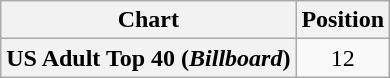<table class="wikitable plainrowheaders" style="text-align:center">
<tr>
<th scope="col">Chart</th>
<th scope="col">Position</th>
</tr>
<tr>
<th scope="row">US Adult Top 40 (<em>Billboard</em>)</th>
<td>12</td>
</tr>
</table>
